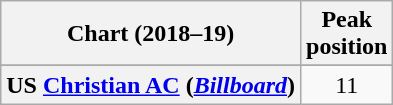<table class="wikitable sortable plainrowheaders" style="text-align:center">
<tr>
<th scope="col">Chart (2018–19)</th>
<th scope="col">Peak<br> position</th>
</tr>
<tr>
</tr>
<tr>
</tr>
<tr>
<th scope="row">US <a href='#'>Christian AC</a> (<em><a href='#'>Billboard</a></em>)</th>
<td>11</td>
</tr>
</table>
